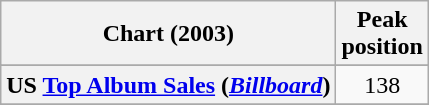<table class="wikitable sortable plainrowheaders" style="text-align:center">
<tr>
<th scope="col">Chart (2003)</th>
<th scope="col">Peak<br> position</th>
</tr>
<tr>
</tr>
<tr>
</tr>
<tr>
</tr>
<tr>
<th scope="row">US <a href='#'>Top Album Sales</a> (<a href='#'><em>Billboard</em></a>)</th>
<td>138</td>
</tr>
<tr>
</tr>
</table>
